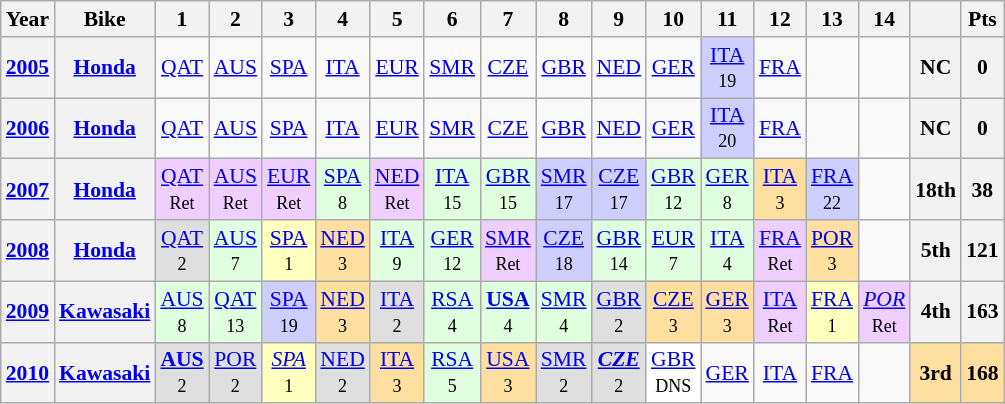<table class="wikitable" style="text-align:center; font-size:90%">
<tr>
<th>Year</th>
<th>Bike</th>
<th>1</th>
<th>2</th>
<th>3</th>
<th>4</th>
<th>5</th>
<th>6</th>
<th>7</th>
<th>8</th>
<th>9</th>
<th>10</th>
<th>11</th>
<th>12</th>
<th>13</th>
<th>14</th>
<th></th>
<th>Pts</th>
</tr>
<tr>
<th><a href='#'>2005</a></th>
<th><a href='#'>Honda</a></th>
<td><a href='#'>QAT</a></td>
<td><a href='#'>AUS</a></td>
<td><a href='#'>SPA</a></td>
<td><a href='#'>ITA</a></td>
<td><a href='#'>EUR</a></td>
<td><a href='#'>SMR</a></td>
<td><a href='#'>CZE</a></td>
<td><a href='#'>GBR</a></td>
<td><a href='#'>NED</a></td>
<td><a href='#'>GER</a></td>
<td style="background:#cfcfff;"><a href='#'>ITA</a><br><small>19</small></td>
<td><a href='#'>FRA</a></td>
<td></td>
<td></td>
<th>NC</th>
<th>0</th>
</tr>
<tr>
<th><a href='#'>2006</a></th>
<th><a href='#'>Honda</a></th>
<td><a href='#'>QAT</a></td>
<td><a href='#'>AUS</a></td>
<td><a href='#'>SPA</a></td>
<td><a href='#'>ITA</a></td>
<td><a href='#'>EUR</a></td>
<td><a href='#'>SMR</a></td>
<td><a href='#'>CZE</a></td>
<td><a href='#'>GBR</a></td>
<td><a href='#'>NED</a></td>
<td><a href='#'>GER</a></td>
<td style="background:#cfcfff;"><a href='#'>ITA</a><br><small>20</small></td>
<td><a href='#'>FRA</a></td>
<td></td>
<td></td>
<th>NC</th>
<th>0</th>
</tr>
<tr>
<th align="left"><a href='#'>2007</a></th>
<th align="left"><a href='#'>Honda</a></th>
<td style="background:#efcfff;"><a href='#'>QAT</a><br><small>Ret</small></td>
<td style="background:#efcfff;"><a href='#'>AUS</a><br><small>Ret</small></td>
<td style="background:#efcfff;"><a href='#'>EUR</a><br><small>Ret</small></td>
<td style="background:#dfffdf;"><a href='#'>SPA</a><br><small>8</small></td>
<td style="background:#efcfff;"><a href='#'>NED</a><br><small>Ret</small></td>
<td style="background:#dfffdf;"><a href='#'>ITA</a><br><small>15</small></td>
<td style="background:#dfffdf;"><a href='#'>GBR</a><br><small>15</small></td>
<td style="background:#cfcfff;"><a href='#'>SMR</a><br><small>17</small></td>
<td style="background:#cfcfff;"><a href='#'>CZE</a><br><small>17</small></td>
<td style="background:#dfffdf;"><a href='#'>GBR</a><br><small>12</small></td>
<td style="background:#dfffdf;"><a href='#'>GER</a><br><small>8</small></td>
<td style="background:#ffdf9f;"><a href='#'>ITA</a><br><small>3</small></td>
<td style="background:#cfcfff;"><a href='#'>FRA</a><br><small>22</small></td>
<td></td>
<th>18th</th>
<th>38</th>
</tr>
<tr>
<th align="left"><a href='#'>2008</a></th>
<th align="left"><a href='#'>Honda</a></th>
<td style="background:#dfdfdf;"><a href='#'>QAT</a><br><small>2</small></td>
<td style="background:#dfffdf;"><a href='#'>AUS</a><br><small>7</small></td>
<td style="background:#ffffbf;"><a href='#'>SPA</a><br><small>1</small></td>
<td style="background:#ffdf9f;"><a href='#'>NED</a><br><small>3</small></td>
<td style="background:#dfffdf;"><a href='#'>ITA</a><br><small>9</small></td>
<td style="background:#dfffdf;"><a href='#'>GER</a><br><small>12</small></td>
<td style="background:#efcfff;"><a href='#'>SMR</a><br><small>Ret</small></td>
<td style="background:#cfcfff;"><a href='#'>CZE</a><br><small>18</small></td>
<td style="background:#dfffdf;"><a href='#'>GBR</a><br><small>14</small></td>
<td style="background:#dfffdf;"><a href='#'>EUR</a><br><small>7</small></td>
<td style="background:#dfffdf;"><a href='#'>ITA</a><br><small>4</small></td>
<td style="background:#efcfff;"><a href='#'>FRA</a><br><small>Ret</small></td>
<td style="background:#ffdf9f;"><a href='#'>POR</a><br><small>3</small></td>
<td></td>
<th>5th</th>
<th>121</th>
</tr>
<tr>
<th align="left"><a href='#'>2009</a></th>
<th align="left"><a href='#'>Kawasaki</a></th>
<td style="background:#DFFFDF;"><a href='#'>AUS</a><br><small>8</small></td>
<td style="background:#DFFFDF;"><a href='#'>QAT</a><br><small>13</small></td>
<td style="background:#cfcfff;"><a href='#'>SPA</a><br><small>19</small></td>
<td style="background:#ffdf9f;"><a href='#'>NED</a><br><small>3</small></td>
<td style="background:#dfdfdf;"><a href='#'>ITA</a><br><small>2</small></td>
<td style="background:#dfffdf;"><a href='#'>RSA</a><br><small>4</small></td>
<td style="background:#dfffdf;"><strong><a href='#'>USA</a></strong><br><small>4</small></td>
<td style="background:#dfffdf;"><a href='#'>SMR</a><br><small>4</small></td>
<td style="background:#dfdfdf;"><a href='#'>GBR</a><br><small>2</small></td>
<td style="background:#ffdf9f;"><a href='#'>CZE</a><br><small>3</small></td>
<td style="background:#ffdf9f;"><a href='#'>GER</a><br><small>3</small></td>
<td style="background:#efcfff;"><a href='#'>ITA</a><br><small>Ret</small></td>
<td style="background:#ffffbf;"><a href='#'>FRA</a><br><small>1</small></td>
<td style="background:#efcfff;"><em><a href='#'>POR</a></em><br><small>Ret</small></td>
<th>4th</th>
<th>163</th>
</tr>
<tr>
<th align="left"><a href='#'>2010</a></th>
<th align="left"><a href='#'>Kawasaki</a></th>
<td style="background:#DFDFDF;"><strong><a href='#'>AUS</a></strong><br><small>2</small></td>
<td style="background:#DFDFDF;"><a href='#'>POR</a><br><small>2</small></td>
<td style="background:#FFFFBF;"><em><a href='#'>SPA</a></em><br><small>1</small></td>
<td style="background:#DFDFDF;"><a href='#'>NED</a><br><small>2</small></td>
<td style="background:#FFDF9F;"><a href='#'>ITA</a><br><small>3</small></td>
<td style="background:#DFFFDF;"><a href='#'>RSA</a><br><small>5</small></td>
<td style="background:#FFDF9F;"><a href='#'>USA</a><br><small>3</small></td>
<td style="background:#DFDFDF;"><a href='#'>SMR</a><br><small>2</small></td>
<td style="background:#DFDFDF;"><strong><em><a href='#'>CZE</a></em></strong><br><small>2</small></td>
<td style="background:#FFFFFF;"><a href='#'>GBR</a><br><small>DNS</small></td>
<td><a href='#'>GER</a></td>
<td><a href='#'>ITA</a></td>
<td><a href='#'>FRA</a></td>
<td></td>
<td style="background:#FFDF9F;"><strong>3rd</strong></td>
<td style="background:#FFDF9F;"><strong>168</strong></td>
</tr>
</table>
